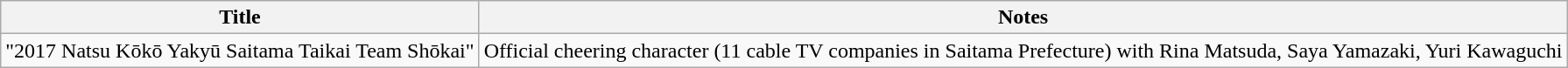<table class="wikitable">
<tr>
<th>Title</th>
<th>Notes</th>
</tr>
<tr>
<td>"2017 Natsu Kōkō Yakyū Saitama Taikai Team Shōkai"</td>
<td>Official cheering character (11 cable TV companies in Saitama Prefecture) with Rina Matsuda, Saya Yamazaki, Yuri Kawaguchi</td>
</tr>
</table>
